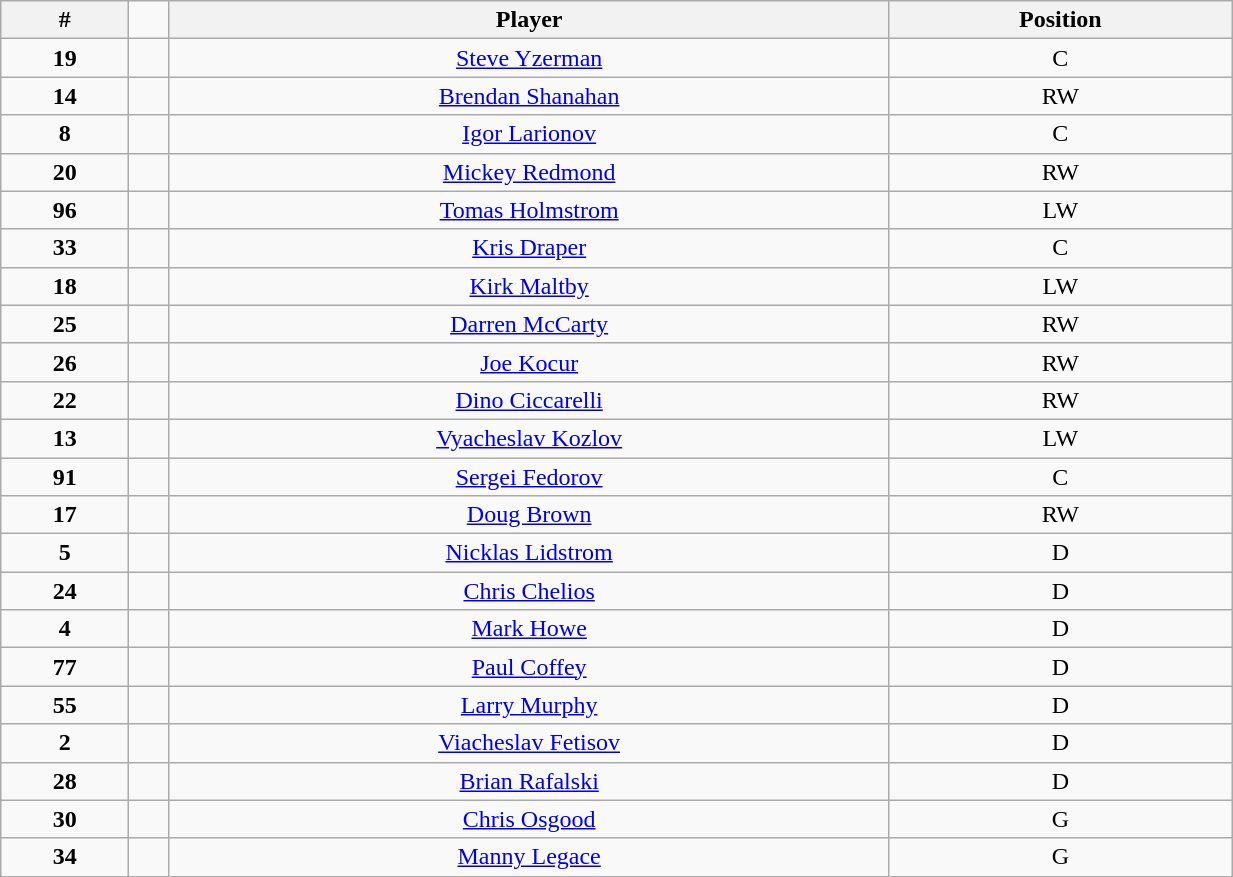<table class="wikitable" style="width:65%; text-align:center;">
<tr>
<th>#</th>
<td align=center></td>
<th>Player</th>
<th>Position</th>
</tr>
<tr>
<td><strong>19</strong></td>
<td></td>
<td><a href='#'>Steve Yzerman</a></td>
<td>C</td>
</tr>
<tr>
<td><strong>14</strong></td>
<td></td>
<td><a href='#'>Brendan Shanahan</a></td>
<td>RW</td>
</tr>
<tr>
<td><strong>8</strong></td>
<td></td>
<td><a href='#'>Igor Larionov</a></td>
<td>C</td>
</tr>
<tr>
<td><strong>20</strong></td>
<td></td>
<td><a href='#'>Mickey Redmond</a></td>
<td>RW</td>
</tr>
<tr>
<td><strong>96</strong></td>
<td></td>
<td><a href='#'>Tomas Holmstrom</a></td>
<td>LW</td>
</tr>
<tr>
<td><strong>33</strong></td>
<td></td>
<td><a href='#'>Kris Draper</a></td>
<td>C</td>
</tr>
<tr>
<td><strong>18</strong></td>
<td></td>
<td><a href='#'>Kirk Maltby</a></td>
<td>LW</td>
</tr>
<tr>
<td><strong>25</strong></td>
<td></td>
<td><a href='#'>Darren McCarty</a></td>
<td>RW</td>
</tr>
<tr>
<td><strong>26</strong></td>
<td></td>
<td><a href='#'>Joe Kocur</a></td>
<td>RW</td>
</tr>
<tr>
<td><strong>22</strong></td>
<td></td>
<td><a href='#'>Dino Ciccarelli</a></td>
<td>RW</td>
</tr>
<tr>
<td><strong>13</strong></td>
<td></td>
<td><a href='#'>Vyacheslav Kozlov</a></td>
<td>LW</td>
</tr>
<tr>
<td><strong>91</strong></td>
<td></td>
<td><a href='#'>Sergei Fedorov</a></td>
<td>C</td>
</tr>
<tr>
<td><strong>17</strong></td>
<td></td>
<td><a href='#'>Doug Brown</a></td>
<td>RW</td>
</tr>
<tr>
<td><strong>5</strong></td>
<td></td>
<td><a href='#'>Nicklas Lidstrom</a></td>
<td>D</td>
</tr>
<tr>
<td><strong>24</strong></td>
<td></td>
<td><a href='#'>Chris Chelios</a></td>
<td>D</td>
</tr>
<tr>
<td><strong>4</strong></td>
<td></td>
<td><a href='#'>Mark Howe</a></td>
<td>D</td>
</tr>
<tr>
<td><strong>77</strong></td>
<td></td>
<td><a href='#'>Paul Coffey</a></td>
<td>D</td>
</tr>
<tr>
<td><strong>55</strong></td>
<td></td>
<td><a href='#'>Larry Murphy</a></td>
<td>D</td>
</tr>
<tr>
<td><strong>2</strong></td>
<td></td>
<td><a href='#'>Viacheslav Fetisov</a></td>
<td>D</td>
</tr>
<tr>
<td><strong>28</strong></td>
<td></td>
<td><a href='#'>Brian Rafalski</a></td>
<td>D</td>
</tr>
<tr>
<td><strong>30</strong></td>
<td></td>
<td><a href='#'>Chris Osgood</a></td>
<td>G</td>
</tr>
<tr>
<td><strong>34</strong></td>
<td></td>
<td><a href='#'>Manny Legace</a></td>
<td>G</td>
</tr>
</table>
